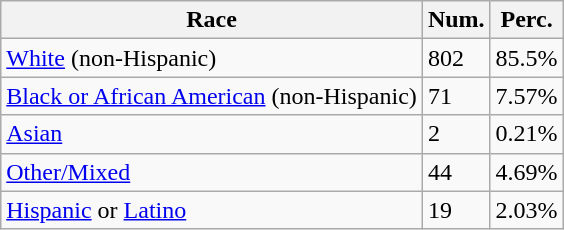<table class="wikitable">
<tr>
<th>Race</th>
<th>Num.</th>
<th>Perc.</th>
</tr>
<tr>
<td><a href='#'>White</a> (non-Hispanic)</td>
<td>802</td>
<td>85.5%</td>
</tr>
<tr>
<td><a href='#'>Black or African American</a> (non-Hispanic)</td>
<td>71</td>
<td>7.57%</td>
</tr>
<tr>
<td><a href='#'>Asian</a></td>
<td>2</td>
<td>0.21%</td>
</tr>
<tr>
<td><a href='#'>Other/Mixed</a></td>
<td>44</td>
<td>4.69%</td>
</tr>
<tr>
<td><a href='#'>Hispanic</a> or <a href='#'>Latino</a></td>
<td>19</td>
<td>2.03%</td>
</tr>
</table>
